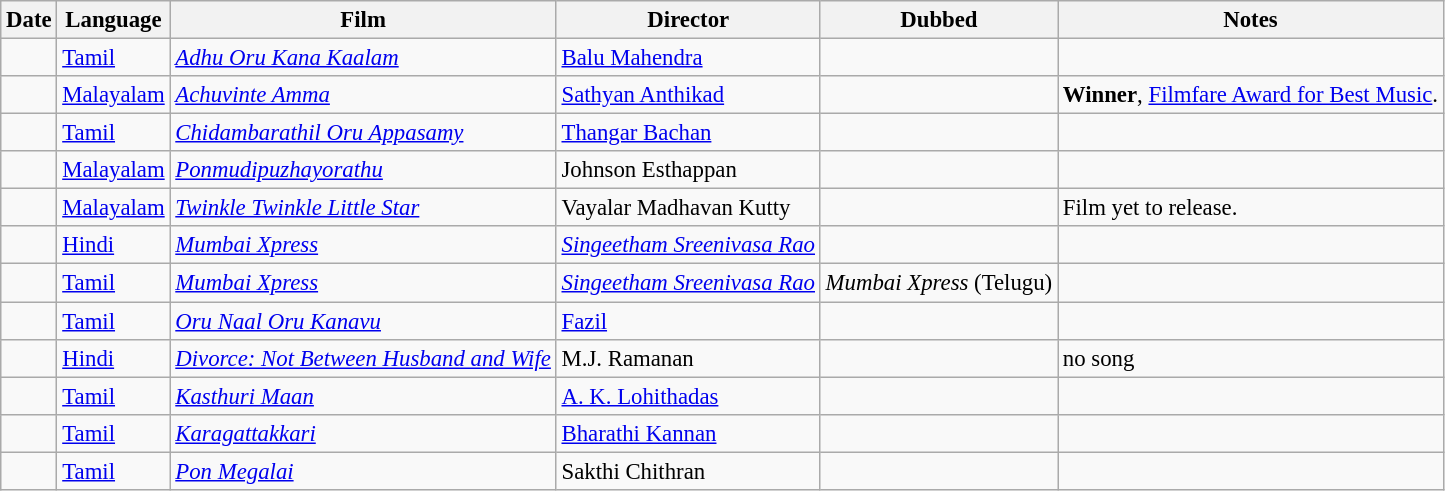<table class="wikitable sortable" style="font-size:95%;">
<tr>
<th>Date</th>
<th>Language</th>
<th>Film</th>
<th>Director</th>
<th>Dubbed</th>
<th>Notes</th>
</tr>
<tr>
<td></td>
<td><a href='#'>Tamil</a></td>
<td><em><a href='#'>Adhu Oru Kana Kaalam</a></em></td>
<td><a href='#'>Balu Mahendra</a></td>
<td></td>
<td></td>
</tr>
<tr>
<td></td>
<td><a href='#'>Malayalam</a></td>
<td><em><a href='#'>Achuvinte Amma</a></em></td>
<td><a href='#'>Sathyan Anthikad</a></td>
<td></td>
<td><strong> Winner</strong>, <a href='#'>Filmfare Award for Best Music</a>.</td>
</tr>
<tr>
<td></td>
<td><a href='#'>Tamil</a></td>
<td><em><a href='#'>Chidambarathil Oru Appasamy</a></em></td>
<td><a href='#'>Thangar Bachan</a></td>
<td></td>
<td></td>
</tr>
<tr>
<td></td>
<td><a href='#'>Malayalam</a></td>
<td><em><a href='#'>Ponmudipuzhayorathu</a></em></td>
<td>Johnson Esthappan</td>
<td></td>
<td></td>
</tr>
<tr>
<td></td>
<td><a href='#'>Malayalam</a></td>
<td><em><a href='#'>Twinkle Twinkle Little Star</a></em></td>
<td>Vayalar Madhavan Kutty</td>
<td></td>
<td>Film yet to release.</td>
</tr>
<tr>
<td></td>
<td><a href='#'>Hindi</a></td>
<td><em><a href='#'>Mumbai Xpress</a></em></td>
<td><em><a href='#'>Singeetham Sreenivasa Rao</a></em></td>
<td></td>
<td></td>
</tr>
<tr>
<td></td>
<td><a href='#'>Tamil</a></td>
<td><em><a href='#'>Mumbai Xpress</a></em></td>
<td><em><a href='#'>Singeetham Sreenivasa Rao</a></em></td>
<td><em>Mumbai Xpress</em> (Telugu)</td>
<td></td>
</tr>
<tr>
<td></td>
<td><a href='#'>Tamil</a></td>
<td><em><a href='#'>Oru Naal Oru Kanavu</a></em></td>
<td><a href='#'>Fazil</a></td>
<td></td>
<td></td>
</tr>
<tr>
<td></td>
<td><a href='#'>Hindi</a></td>
<td><em><a href='#'>Divorce: Not Between Husband and Wife</a></em></td>
<td>M.J. Ramanan</td>
<td></td>
<td>no song</td>
</tr>
<tr>
<td></td>
<td><a href='#'>Tamil</a></td>
<td><em><a href='#'>Kasthuri Maan</a></em></td>
<td><a href='#'>A. K. Lohithadas</a></td>
<td></td>
<td></td>
</tr>
<tr>
<td></td>
<td><a href='#'>Tamil</a></td>
<td><em><a href='#'>Karagattakkari</a></em></td>
<td><a href='#'>Bharathi Kannan</a></td>
<td></td>
<td></td>
</tr>
<tr>
<td></td>
<td><a href='#'>Tamil</a></td>
<td><em><a href='#'>Pon Megalai</a></em></td>
<td>Sakthi Chithran</td>
<td></td>
<td></td>
</tr>
</table>
